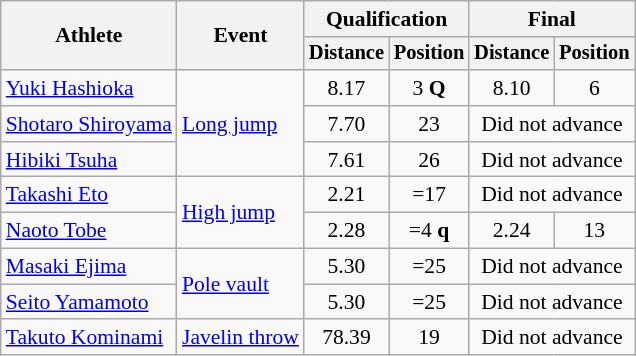<table class=wikitable style="font-size:90%">
<tr>
<th rowspan="2">Athlete</th>
<th rowspan="2">Event</th>
<th colspan="2">Qualification</th>
<th colspan="2">Final</th>
</tr>
<tr style="font-size:95%">
<th>Distance</th>
<th>Position</th>
<th>Distance</th>
<th>Position</th>
</tr>
<tr align=center>
<td align=left><a href='#'>Yuki Hashioka</a></td>
<td align=left rowspan=3><a href='#'>Long jump</a></td>
<td>8.17</td>
<td>3 <strong>Q</strong></td>
<td>8.10</td>
<td>6</td>
</tr>
<tr align=center>
<td align=left><a href='#'>Shotaro Shiroyama</a></td>
<td>7.70</td>
<td>23</td>
<td colspan="2">Did not advance</td>
</tr>
<tr align=center>
<td align=left><a href='#'>Hibiki Tsuha</a></td>
<td>7.61</td>
<td>26</td>
<td colspan="2">Did not advance</td>
</tr>
<tr align=center>
<td align=left><a href='#'>Takashi Eto</a></td>
<td align=left rowspan=2><a href='#'>High jump</a></td>
<td>2.21</td>
<td>=17</td>
<td colspan="2">Did not advance</td>
</tr>
<tr align=center>
<td align=left><a href='#'>Naoto Tobe</a></td>
<td>2.28</td>
<td>=4 <strong>q</strong></td>
<td>2.24</td>
<td>13</td>
</tr>
<tr align=center>
<td align=left><a href='#'>Masaki Ejima</a></td>
<td align=left rowspan=2><a href='#'>Pole vault</a></td>
<td>5.30</td>
<td>=25</td>
<td colspan="2">Did not advance</td>
</tr>
<tr align=center>
<td align=left><a href='#'>Seito Yamamoto</a></td>
<td>5.30</td>
<td>=25</td>
<td colspan="2">Did not advance</td>
</tr>
<tr align=center>
<td align=left><a href='#'>Takuto Kominami</a></td>
<td align=left><a href='#'>Javelin throw</a></td>
<td>78.39</td>
<td>19</td>
<td colspan="2">Did not advance</td>
</tr>
</table>
